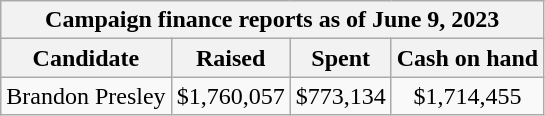<table class="wikitable sortable">
<tr>
<th colspan="4">Campaign finance reports as of June 9, 2023</th>
</tr>
<tr style="text-align:center;">
<th>Candidate</th>
<th>Raised</th>
<th>Spent</th>
<th>Cash on hand</th>
</tr>
<tr>
<td>Brandon Presley</td>
<td align="center">$1,760,057</td>
<td align="center">$773,134</td>
<td align="center">$1,714,455</td>
</tr>
</table>
